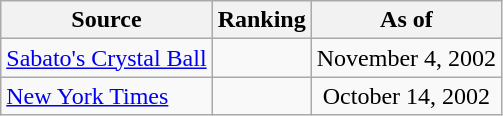<table class="wikitable" style="text-align:center">
<tr>
<th>Source</th>
<th>Ranking</th>
<th>As of</th>
</tr>
<tr>
<td align=left><a href='#'>Sabato's Crystal Ball</a></td>
<td></td>
<td>November 4, 2002</td>
</tr>
<tr>
<td align=left><a href='#'>New York Times</a></td>
<td></td>
<td>October 14, 2002</td>
</tr>
</table>
